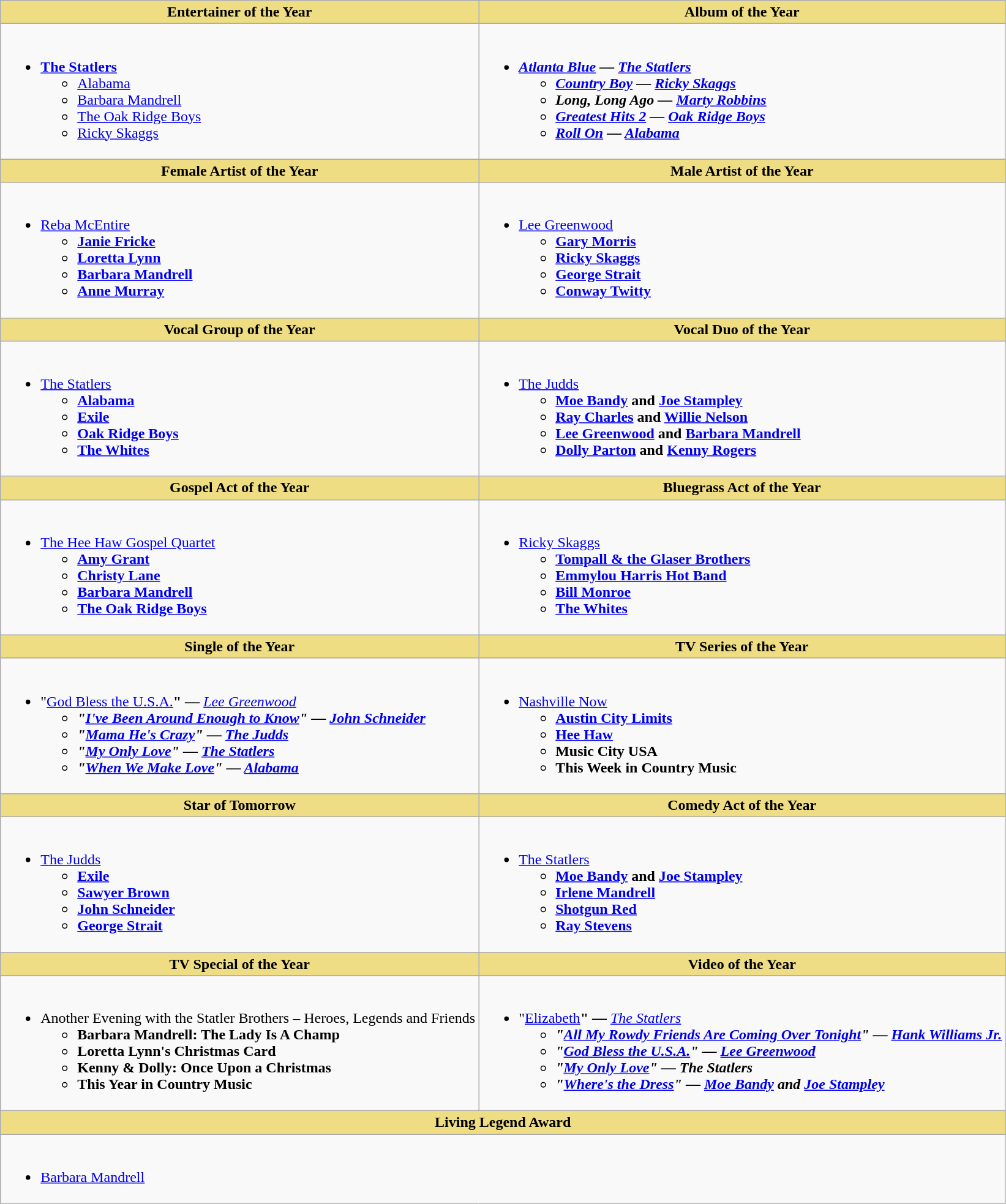<table class="wikitable">
<tr>
<th style="background:#EEDD82; width=50%">Entertainer of the Year</th>
<th style="background:#EEDD82; width=50%">Album of the Year</th>
</tr>
<tr>
<td style="vertical-align:top"><br><ul><li><strong><a href='#'>The Statlers</a></strong><ul><li><a href='#'>Alabama</a></li><li><a href='#'>Barbara Mandrell</a></li><li><a href='#'>The Oak Ridge Boys</a></li><li><a href='#'>Ricky Skaggs</a></li></ul></li></ul></td>
<td style="vertical-align:top"><br><ul><li><strong><em><a href='#'>Atlanta Blue</a><em> — <a href='#'>The Statlers</a><strong><ul><li></em><a href='#'>Country Boy</a><em> — <a href='#'>Ricky Skaggs</a></li><li></em>Long, Long Ago<em> — <a href='#'>Marty Robbins</a></li><li></em><a href='#'>Greatest Hits 2</a><em> — <a href='#'>Oak Ridge Boys</a></li><li></em><a href='#'>Roll On</a><em> — <a href='#'>Alabama</a></li></ul></li></ul></td>
</tr>
<tr>
<th style="background:#EEDD82; width=50%">Female Artist of the Year</th>
<th style="background:#EEDD82; width=50%">Male Artist of the Year</th>
</tr>
<tr>
<td style="vertical-align:top"><br><ul><li></strong><a href='#'>Reba McEntire</a><strong><ul><li><a href='#'>Janie Fricke</a></li><li><a href='#'>Loretta Lynn</a></li><li><a href='#'>Barbara Mandrell</a></li><li><a href='#'>Anne Murray</a></li></ul></li></ul></td>
<td style="vertical-align:top"><br><ul><li></strong><a href='#'>Lee Greenwood</a><strong><ul><li><a href='#'>Gary Morris</a></li><li><a href='#'>Ricky Skaggs</a></li><li><a href='#'>George Strait</a></li><li><a href='#'>Conway Twitty</a></li></ul></li></ul></td>
</tr>
<tr>
<th style="background:#EEDD82; width=50%">Vocal Group of the Year</th>
<th style="background:#EEDD82; width=50%">Vocal Duo of the Year</th>
</tr>
<tr>
<td style="vertical-align:top"><br><ul><li></strong><a href='#'>The Statlers</a><strong><ul><li><a href='#'>Alabama</a></li><li><a href='#'>Exile</a></li><li><a href='#'>Oak Ridge Boys</a></li><li><a href='#'>The Whites</a></li></ul></li></ul></td>
<td style="vertical-align:top"><br><ul><li></strong><a href='#'>The Judds</a><strong><ul><li><a href='#'>Moe Bandy</a> and <a href='#'>Joe Stampley</a></li><li><a href='#'>Ray Charles</a> and <a href='#'>Willie Nelson</a></li><li><a href='#'>Lee Greenwood</a> and <a href='#'>Barbara Mandrell</a></li><li><a href='#'>Dolly Parton</a> and <a href='#'>Kenny Rogers</a></li></ul></li></ul></td>
</tr>
<tr>
<th style="background:#EEDD82; width=50%">Gospel Act of the Year</th>
<th style="background:#EEDD82; width=50%">Bluegrass Act of the Year</th>
</tr>
<tr>
<td style="vertical-align:top"><br><ul><li></strong><a href='#'>The Hee Haw Gospel Quartet</a><strong><ul><li><a href='#'>Amy Grant</a></li><li><a href='#'>Christy Lane</a></li><li><a href='#'>Barbara Mandrell</a></li><li><a href='#'>The Oak Ridge Boys</a></li></ul></li></ul></td>
<td style="vertical-align:top"><br><ul><li></strong><a href='#'>Ricky Skaggs</a><strong><ul><li><a href='#'>Tompall & the Glaser Brothers</a></li><li><a href='#'>Emmylou Harris Hot Band</a></li><li><a href='#'>Bill Monroe</a></li><li><a href='#'>The Whites</a></li></ul></li></ul></td>
</tr>
<tr>
<th style="background:#EEDD82; width=50%">Single of the Year</th>
<th style="background:#EEDD82; width=50%">TV Series of the Year</th>
</tr>
<tr>
<td style="vertical-align:top"><br><ul><li>"</strong><a href='#'>God Bless the U.S.A.</a><strong>" </em>—<em> </strong><a href='#'>Lee Greenwood</a><strong><ul><li>"<a href='#'>I've Been Around Enough to Know</a>" </em>—<em> <a href='#'>John Schneider</a></li><li>"<a href='#'>Mama He's Crazy</a>" </em>—<em> <a href='#'>The Judds</a></li><li>"<a href='#'>My Only Love</a>" </em>—<em> <a href='#'>The Statlers</a></li><li>"<a href='#'>When We Make Love</a>" </em>—<em> <a href='#'>Alabama</a></li></ul></li></ul></td>
<td style="vertical-align:top"><br><ul><li></em></strong><a href='#'>Nashville Now</a><strong><em><ul><li></em><a href='#'>Austin City Limits</a><em></li><li></em><a href='#'>Hee Haw</a><em></li><li></em>Music City USA<em></li><li></em>This Week in Country Music<em></li></ul></li></ul></td>
</tr>
<tr>
<th style="background:#EEDD85; width=50%">Star of Tomorrow</th>
<th style="background:#EEDD85; width=50%">Comedy Act of the Year</th>
</tr>
<tr>
<td><br><ul><li></strong><a href='#'>The Judds</a><strong><ul><li><a href='#'>Exile</a></li><li><a href='#'>Sawyer Brown</a></li><li><a href='#'>John Schneider</a></li><li><a href='#'>George Strait</a></li></ul></li></ul></td>
<td><br><ul><li></strong><a href='#'>The Statlers</a><strong><ul><li><a href='#'>Moe Bandy</a> and <a href='#'>Joe Stampley</a></li><li><a href='#'>Irlene Mandrell</a></li><li><a href='#'>Shotgun Red</a></li><li><a href='#'>Ray Stevens</a></li></ul></li></ul></td>
</tr>
<tr>
<th style="background:#EEDD85; width=50%">TV Special of the Year</th>
<th style="background:#EEDD85; width=50%">Video of the Year</th>
</tr>
<tr>
<td><br><ul><li></em></strong>Another Evening with the Statler Brothers – Heroes, Legends and Friends<strong><em><ul><li></em>Barbara Mandrell: The Lady Is A Champ<em></li><li></em>Loretta Lynn's Christmas Card<em></li><li></em>Kenny & Dolly: Once Upon a Christmas<em></li><li></em>This Year in Country Music<em></li></ul></li></ul></td>
<td><br><ul><li>"</strong><a href='#'>Elizabeth</a><strong>" </em>—<em> </strong><a href='#'>The Statlers</a><strong><ul><li>"<a href='#'>All My Rowdy Friends Are Coming Over Tonight</a>" </em>—<em> <a href='#'>Hank Williams Jr.</a></li><li>"<a href='#'>God Bless the U.S.A.</a>" </em>—<em> <a href='#'>Lee Greenwood</a></li><li>"<a href='#'>My Only Love</a>" </em>—<em> The Statlers</li><li>"<a href='#'>Where's the Dress</a>" </em>—<em> <a href='#'>Moe Bandy</a> and <a href='#'>Joe Stampley</a></li></ul></li></ul></td>
</tr>
<tr>
<th colspan="2" style="background:#EEDD82; width=50%">Living Legend Award</th>
</tr>
<tr>
<td colspan="2"><br><ul><li></strong><a href='#'>Barbara Mandrell</a><strong></li></ul></td>
</tr>
</table>
